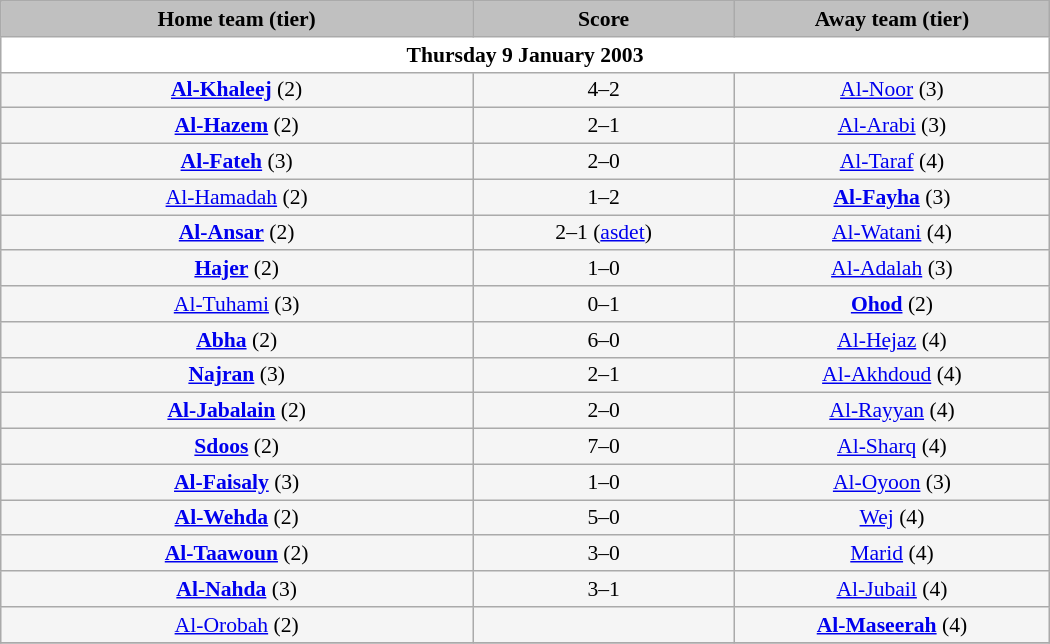<table class="wikitable" style="width: 700px; background:WhiteSmoke; text-align:center; font-size:90%">
<tr>
<td scope="col" style="width: 45%; background:silver;"><strong>Home team (tier)</strong></td>
<td scope="col" style="width: 25%; background:silver;"><strong>Score</strong></td>
<td scope="col" style="width: 45%; background:silver;"><strong>Away team (tier)</strong></td>
</tr>
<tr>
<td colspan="5" style= background:White><strong>Thursday 9 January 2003</strong></td>
</tr>
<tr>
<td><strong><a href='#'>Al-Khaleej</a></strong> (2)</td>
<td>4–2</td>
<td><a href='#'>Al-Noor</a> (3)</td>
</tr>
<tr>
<td><strong><a href='#'>Al-Hazem</a></strong> (2)</td>
<td>2–1</td>
<td><a href='#'>Al-Arabi</a> (3)</td>
</tr>
<tr>
<td><strong><a href='#'>Al-Fateh</a></strong> (3)</td>
<td>2–0</td>
<td><a href='#'>Al-Taraf</a> (4)</td>
</tr>
<tr>
<td><a href='#'>Al-Hamadah</a> (2)</td>
<td>1–2</td>
<td><strong><a href='#'>Al-Fayha</a></strong> (3)</td>
</tr>
<tr>
<td><strong><a href='#'>Al-Ansar</a></strong> (2)</td>
<td>2–1 (<a href='#'>asdet</a>)</td>
<td><a href='#'>Al-Watani</a> (4)</td>
</tr>
<tr>
<td><strong><a href='#'>Hajer</a></strong> (2)</td>
<td>1–0</td>
<td><a href='#'>Al-Adalah</a> (3)</td>
</tr>
<tr>
<td><a href='#'>Al-Tuhami</a> (3)</td>
<td>0–1</td>
<td><strong><a href='#'>Ohod</a></strong> (2)</td>
</tr>
<tr>
<td><strong><a href='#'>Abha</a></strong> (2)</td>
<td>6–0</td>
<td><a href='#'>Al-Hejaz</a> (4)</td>
</tr>
<tr>
<td><strong><a href='#'>Najran</a></strong> (3)</td>
<td>2–1</td>
<td><a href='#'>Al-Akhdoud</a> (4)</td>
</tr>
<tr>
<td><strong><a href='#'>Al-Jabalain</a></strong> (2)</td>
<td>2–0</td>
<td><a href='#'>Al-Rayyan</a> (4)</td>
</tr>
<tr>
<td><strong><a href='#'>Sdoos</a></strong> (2)</td>
<td>7–0</td>
<td><a href='#'>Al-Sharq</a> (4)</td>
</tr>
<tr>
<td><strong><a href='#'>Al-Faisaly</a></strong> (3)</td>
<td>1–0</td>
<td><a href='#'>Al-Oyoon</a> (3)</td>
</tr>
<tr>
<td><strong><a href='#'>Al-Wehda</a></strong> (2)</td>
<td>5–0</td>
<td><a href='#'>Wej</a> (4)</td>
</tr>
<tr>
<td><strong><a href='#'>Al-Taawoun</a></strong> (2)</td>
<td>3–0</td>
<td><a href='#'>Marid</a> (4)</td>
</tr>
<tr>
<td><strong><a href='#'>Al-Nahda</a></strong> (3)</td>
<td>3–1</td>
<td><a href='#'>Al-Jubail</a> (4)</td>
</tr>
<tr>
<td><a href='#'>Al-Orobah</a> (2)</td>
<td></td>
<td><strong><a href='#'>Al-Maseerah</a></strong> (4)</td>
</tr>
<tr>
</tr>
</table>
